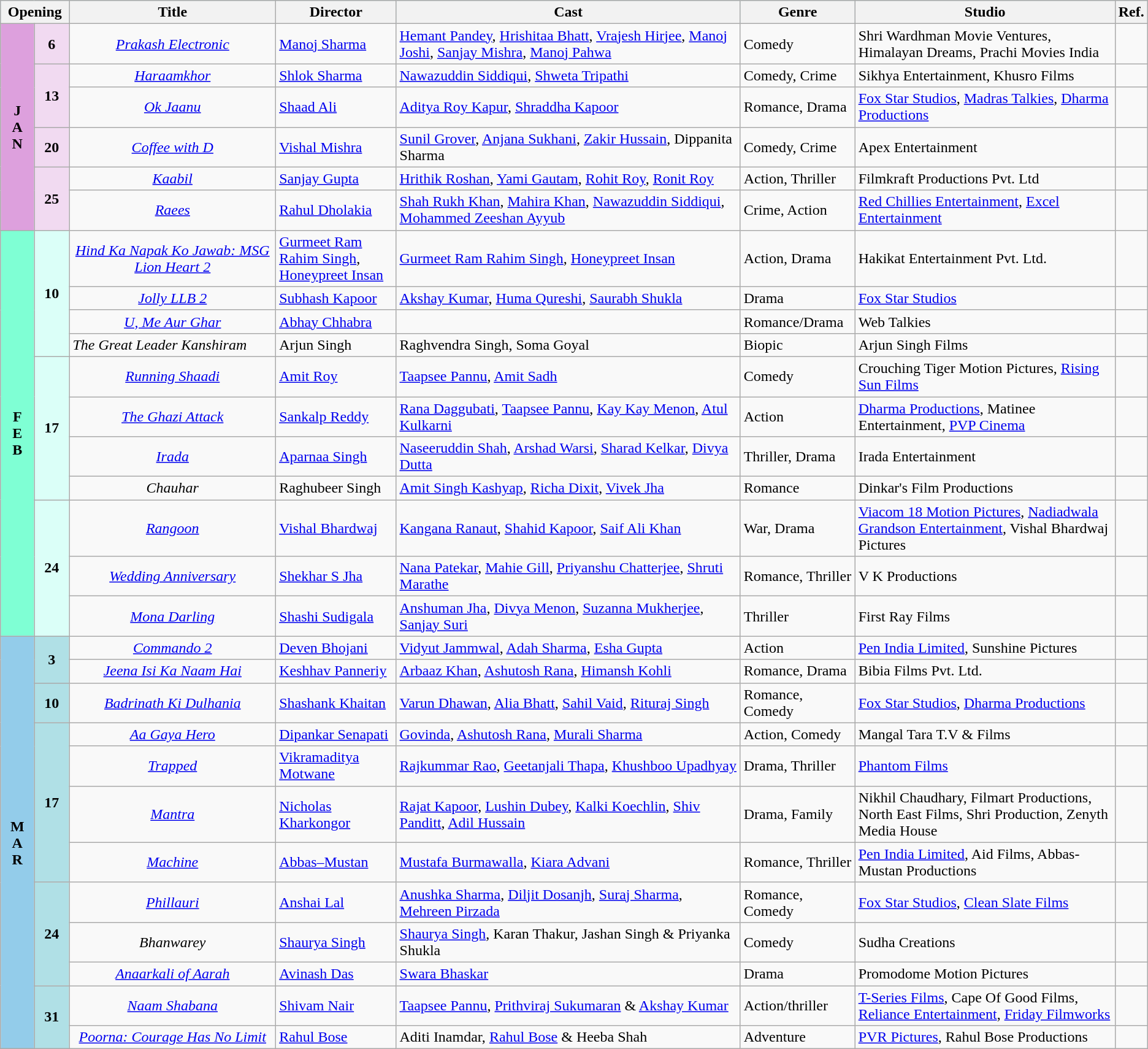<table class="wikitable">
<tr style="background:#b0e0e6; text-align:center;">
<th colspan="2" style="width:6%;"><strong>Opening</strong></th>
<th style="width:18%;"><strong>Title</strong></th>
<th style="width:10.5%;"><strong>Director</strong></th>
<th style="width:30%;"><strong>Cast</strong></th>
<th style="width:10%;"><strong>Genre</strong></th>
<th>Studio</th>
<th>Ref.</th>
</tr>
<tr>
<td rowspan="6" style="text-align:center; background:plum; textcolor:#000;"><strong>J<br>A<br>N</strong></td>
<td style="text-align:center;background:#f1daf1;"><strong>6</strong></td>
<td style="text-align:center;"><em><a href='#'>Prakash Electronic</a></em></td>
<td><a href='#'>Manoj Sharma</a></td>
<td><a href='#'>Hemant Pandey</a>, <a href='#'>Hrishitaa Bhatt</a>, <a href='#'>Vrajesh Hirjee</a>, <a href='#'>Manoj Joshi</a>, <a href='#'>Sanjay Mishra</a>, <a href='#'>Manoj Pahwa</a></td>
<td>Comedy</td>
<td>Shri Wardhman Movie Ventures, Himalayan Dreams, Prachi Movies India</td>
<td></td>
</tr>
<tr>
<td rowspan="2" style="text-align:center;background:#f1daf1;"><strong>13</strong></td>
<td style="text-align:center;"><em><a href='#'>Haraamkhor</a></em></td>
<td><a href='#'>Shlok Sharma</a></td>
<td><a href='#'>Nawazuddin Siddiqui</a>, <a href='#'>Shweta Tripathi</a></td>
<td>Comedy, Crime</td>
<td>Sikhya Entertainment, Khusro Films</td>
<td></td>
</tr>
<tr>
<td style="text-align:center;"><em><a href='#'>Ok Jaanu</a></em></td>
<td><a href='#'>Shaad Ali</a></td>
<td><a href='#'>Aditya Roy Kapur</a>, <a href='#'>Shraddha Kapoor</a></td>
<td>Romance, Drama</td>
<td><a href='#'>Fox Star Studios</a>, <a href='#'>Madras Talkies</a>, <a href='#'>Dharma Productions</a></td>
<td></td>
</tr>
<tr>
<td style="text-align:center; background:#f1daf1;"><strong>20</strong></td>
<td style="text-align:center;"><em><a href='#'>Coffee with D</a></em></td>
<td><a href='#'>Vishal Mishra</a></td>
<td><a href='#'>Sunil Grover</a>, <a href='#'>Anjana Sukhani</a>, <a href='#'>Zakir Hussain</a>, Dippanita Sharma</td>
<td>Comedy, Crime</td>
<td>Apex Entertainment</td>
<td></td>
</tr>
<tr>
<td rowspan="2" style="text-align:center;background:#f1daf1;"><strong>25</strong></td>
<td style="text-align:center;"><em><a href='#'>Kaabil</a></em></td>
<td><a href='#'>Sanjay Gupta</a></td>
<td><a href='#'>Hrithik Roshan</a>, <a href='#'>Yami Gautam</a>, <a href='#'>Rohit Roy</a>, <a href='#'>Ronit Roy</a></td>
<td>Action, Thriller</td>
<td>Filmkraft Productions Pvt. Ltd</td>
<td></td>
</tr>
<tr>
<td style="text-align:center;"><em><a href='#'>Raees</a></em></td>
<td><a href='#'>Rahul Dholakia</a></td>
<td><a href='#'>Shah Rukh Khan</a>, <a href='#'>Mahira Khan</a>, <a href='#'>Nawazuddin Siddiqui</a>, <a href='#'>Mohammed Zeeshan Ayyub</a></td>
<td>Crime, Action</td>
<td><a href='#'>Red Chillies Entertainment</a>, <a href='#'>Excel Entertainment</a></td>
<td></td>
</tr>
<tr February!>
<td rowspan="11" style="text-align:center; background:#7FFFD4; textcolor:#000;"><strong>F<br>E<br>B</strong></td>
<td rowspan="4" style="text-align:center;background:#DBFFF8;"><strong>10</strong></td>
<td style="text-align:center;"><em><a href='#'>Hind Ka Napak Ko Jawab: MSG Lion Heart 2</a></em></td>
<td><a href='#'>Gurmeet Ram Rahim Singh</a>, <a href='#'>Honeypreet Insan</a></td>
<td><a href='#'>Gurmeet Ram Rahim Singh</a>, <a href='#'>Honeypreet Insan</a></td>
<td>Action, Drama</td>
<td>Hakikat Entertainment Pvt. Ltd.</td>
<td></td>
</tr>
<tr>
<td style="text-align:center;"><em><a href='#'>Jolly LLB 2</a></em></td>
<td><a href='#'>Subhash Kapoor</a></td>
<td><a href='#'>Akshay Kumar</a>, <a href='#'>Huma Qureshi</a>, <a href='#'>Saurabh Shukla</a></td>
<td>Drama</td>
<td><a href='#'>Fox Star Studios</a></td>
<td></td>
</tr>
<tr>
<td style="text-align:center;"><em><a href='#'>U, Me Aur Ghar</a></em></td>
<td><a href='#'>Abhay Chhabra</a></td>
<td></td>
<td>Romance/Drama</td>
<td>Web Talkies</td>
<td></td>
</tr>
<tr>
<td><em>The Great Leader Kanshiram</em></td>
<td>Arjun Singh</td>
<td>Raghvendra Singh, Soma Goyal</td>
<td>Biopic</td>
<td>Arjun Singh Films</td>
<td></td>
</tr>
<tr>
<td rowspan="4" style="text-align:center;background:#DBFFF8;"><strong>17</strong></td>
<td style="text-align:center;"><em><a href='#'>Running Shaadi</a></em></td>
<td><a href='#'>Amit Roy</a></td>
<td><a href='#'>Taapsee Pannu</a>, <a href='#'>Amit Sadh</a></td>
<td>Comedy</td>
<td>Crouching Tiger Motion Pictures, <a href='#'>Rising Sun Films</a></td>
<td></td>
</tr>
<tr>
<td style="text-align:center;"><em><a href='#'>The Ghazi Attack</a></em></td>
<td><a href='#'>Sankalp Reddy</a></td>
<td><a href='#'>Rana Daggubati</a>, <a href='#'>Taapsee Pannu</a>, <a href='#'>Kay Kay Menon</a>, <a href='#'>Atul Kulkarni</a></td>
<td>Action</td>
<td><a href='#'>Dharma Productions</a>, Matinee Entertainment, <a href='#'>PVP Cinema</a></td>
<td></td>
</tr>
<tr>
<td style="text-align:center;"><em><a href='#'>Irada</a></em></td>
<td><a href='#'>Aparnaa Singh</a></td>
<td><a href='#'>Naseeruddin Shah</a>, <a href='#'>Arshad Warsi</a>, <a href='#'>Sharad Kelkar</a>, <a href='#'>Divya Dutta</a></td>
<td>Thriller, Drama</td>
<td>Irada Entertainment</td>
<td></td>
</tr>
<tr>
<td style="text-align:center;"><em>Chauhar</em></td>
<td>Raghubeer Singh</td>
<td><a href='#'>Amit Singh Kashyap</a>, <a href='#'>Richa Dixit</a>, <a href='#'>Vivek Jha</a></td>
<td>Romance</td>
<td>Dinkar's Film Productions</td>
<td></td>
</tr>
<tr>
<td rowspan="3" style="text-align:center;background:#DBFFF8;"><strong>24</strong></td>
<td style="text-align:center;"><em><a href='#'>Rangoon</a></em></td>
<td><a href='#'>Vishal Bhardwaj</a></td>
<td><a href='#'>Kangana Ranaut</a>, <a href='#'>Shahid Kapoor</a>, <a href='#'>Saif Ali Khan</a></td>
<td>War, Drama</td>
<td><a href='#'>Viacom 18 Motion Pictures</a>, <a href='#'>Nadiadwala Grandson Entertainment</a>, Vishal Bhardwaj Pictures</td>
<td></td>
</tr>
<tr>
<td style="text-align:center;"><em><a href='#'>Wedding Anniversary</a></em></td>
<td><a href='#'>Shekhar S Jha</a></td>
<td><a href='#'>Nana Patekar</a>, <a href='#'>Mahie Gill</a>, <a href='#'>Priyanshu Chatterjee</a>, <a href='#'>Shruti Marathe</a></td>
<td>Romance, Thriller</td>
<td>V K Productions</td>
<td></td>
</tr>
<tr>
<td style="text-align:center;"><em><a href='#'>Mona Darling</a></em></td>
<td><a href='#'>Shashi Sudigala</a></td>
<td><a href='#'>Anshuman Jha</a>, <a href='#'>Divya Menon</a>, <a href='#'>Suzanna Mukherjee</a>, <a href='#'>Sanjay Suri</a></td>
<td>Thriller</td>
<td>First Ray Films</td>
<td></td>
</tr>
<tr March!>
<td rowspan="12" style="text-align:center; background:#93CCEA; textcolor:#000;"><strong>M<br>A<br>R</strong></td>
<td rowspan="2" style="text-align:center;background:#B0E0E6;"><strong>3</strong></td>
<td style="text-align:center;"><em><a href='#'>Commando 2</a></em></td>
<td><a href='#'>Deven Bhojani</a></td>
<td><a href='#'>Vidyut Jammwal</a>, <a href='#'>Adah Sharma</a>, <a href='#'>Esha Gupta</a></td>
<td>Action</td>
<td><a href='#'>Pen India Limited</a>, Sunshine Pictures</td>
<td></td>
</tr>
<tr>
<td style="text-align:center;"><em><a href='#'>Jeena Isi Ka Naam Hai</a></em></td>
<td><a href='#'>Keshhav Panneriy</a></td>
<td><a href='#'>Arbaaz Khan</a>, <a href='#'>Ashutosh Rana</a>, <a href='#'>Himansh Kohli</a></td>
<td>Romance, Drama</td>
<td>Bibia Films Pvt. Ltd.</td>
<td></td>
</tr>
<tr>
<td style="text-align:center; background:#b0e0e6;"><strong>10</strong></td>
<td style="text-align:center;"><em><a href='#'>Badrinath Ki Dulhania</a></em></td>
<td><a href='#'>Shashank Khaitan</a></td>
<td><a href='#'>Varun Dhawan</a>, <a href='#'>Alia Bhatt</a>, <a href='#'>Sahil Vaid</a>, <a href='#'>Rituraj Singh</a></td>
<td>Romance, Comedy</td>
<td><a href='#'>Fox Star Studios</a>, <a href='#'>Dharma Productions</a></td>
<td></td>
</tr>
<tr>
<td rowspan="4" style="text-align:center;background:#B0E0E6;"><strong>17</strong></td>
<td style="text-align:center;"><em><a href='#'>Aa Gaya Hero</a></em></td>
<td><a href='#'>Dipankar Senapati</a></td>
<td><a href='#'>Govinda</a>, <a href='#'>Ashutosh Rana</a>, <a href='#'>Murali Sharma</a></td>
<td>Action, Comedy</td>
<td>Mangal Tara T.V & Films</td>
<td></td>
</tr>
<tr>
<td style="text-align:center;"><em><a href='#'>Trapped</a></em></td>
<td><a href='#'>Vikramaditya Motwane</a></td>
<td><a href='#'>Rajkummar Rao</a>, <a href='#'>Geetanjali Thapa</a>, <a href='#'>Khushboo Upadhyay</a></td>
<td>Drama, Thriller</td>
<td><a href='#'>Phantom Films</a></td>
<td></td>
</tr>
<tr>
<td style="text-align:center;"><em><a href='#'>Mantra</a></em></td>
<td><a href='#'>Nicholas Kharkongor</a></td>
<td><a href='#'>Rajat Kapoor</a>, <a href='#'>Lushin Dubey</a>, <a href='#'>Kalki Koechlin</a>, <a href='#'>Shiv Panditt</a>, <a href='#'>Adil Hussain</a></td>
<td>Drama, Family</td>
<td>Nikhil Chaudhary, Filmart Productions, North East Films, Shri Production, Zenyth Media House</td>
<td></td>
</tr>
<tr>
<td style="text-align:center;"><em><a href='#'>Machine</a></em></td>
<td><a href='#'>Abbas–Mustan</a></td>
<td><a href='#'>Mustafa Burmawalla</a>, <a href='#'>Kiara Advani</a></td>
<td>Romance, Thriller</td>
<td><a href='#'>Pen India Limited</a>, Aid Films, Abbas-Mustan Productions</td>
<td></td>
</tr>
<tr>
<td rowspan="3" style="text-align:center;background:#B0E0E6;"><strong>24</strong></td>
<td style="text-align:center;"><em><a href='#'>Phillauri</a></em></td>
<td><a href='#'>Anshai Lal</a></td>
<td><a href='#'>Anushka Sharma</a>, <a href='#'>Diljit Dosanjh</a>, <a href='#'>Suraj Sharma</a>, <a href='#'>Mehreen Pirzada</a></td>
<td>Romance, Comedy</td>
<td><a href='#'>Fox Star Studios</a>, <a href='#'>Clean Slate Films</a></td>
<td></td>
</tr>
<tr>
<td style="text-align:center;"><em>Bhanwarey</em></td>
<td><a href='#'>Shaurya Singh</a></td>
<td><a href='#'>Shaurya Singh</a>, Karan Thakur, Jashan Singh & Priyanka Shukla</td>
<td>Comedy</td>
<td>Sudha Creations</td>
<td></td>
</tr>
<tr>
<td style="text-align:center;"><em><a href='#'>Anaarkali of Aarah</a></em></td>
<td><a href='#'>Avinash Das</a></td>
<td><a href='#'>Swara Bhaskar</a></td>
<td>Drama</td>
<td>Promodome Motion Pictures</td>
<td></td>
</tr>
<tr>
<td rowspan="2" style="text-align:center;background:#B0E0E6;"><strong>31</strong></td>
<td style="text-align:center;"><em><a href='#'>Naam Shabana</a></em></td>
<td><a href='#'>Shivam Nair</a></td>
<td><a href='#'>Taapsee Pannu</a>, <a href='#'>Prithviraj Sukumaran</a> & <a href='#'>Akshay Kumar</a></td>
<td>Action/thriller</td>
<td><a href='#'>T-Series Films</a>, Cape Of Good Films, <a href='#'>Reliance Entertainment</a>, <a href='#'>Friday Filmworks</a></td>
<td></td>
</tr>
<tr>
<td style="text-align:center;"><em><a href='#'>Poorna: Courage Has No Limit</a></em></td>
<td><a href='#'>Rahul Bose</a></td>
<td>Aditi Inamdar, <a href='#'>Rahul Bose</a> & Heeba Shah</td>
<td>Adventure</td>
<td><a href='#'>PVR Pictures</a>, Rahul Bose Productions</td>
<td></td>
</tr>
</table>
